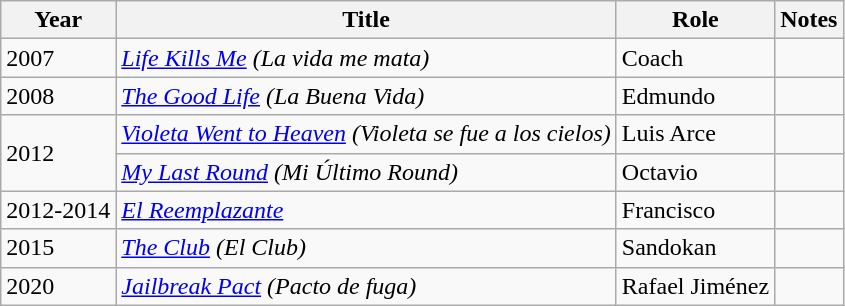<table class="wikitable sortable">
<tr>
<th>Year</th>
<th>Title</th>
<th>Role</th>
<th class="unsortable">Notes</th>
</tr>
<tr>
<td>2007</td>
<td><em><a href='#'>Life Kills Me</a> (La vida me mata)</em></td>
<td>Coach</td>
<td></td>
</tr>
<tr>
<td>2008</td>
<td><em><a href='#'>The Good Life</a> (La Buena Vida)</em></td>
<td>Edmundo</td>
<td></td>
</tr>
<tr>
<td rowspan=2>2012</td>
<td><em><a href='#'>Violeta Went to Heaven</a> (Violeta se fue a los cielos)</em></td>
<td>Luis Arce</td>
<td></td>
</tr>
<tr>
<td><em><a href='#'>My Last Round</a> (Mi Último Round)</em></td>
<td>Octavio</td>
<td></td>
</tr>
<tr>
<td>2012-2014</td>
<td><em><a href='#'>El Reemplazante</a></em></td>
<td>Francisco</td>
<td></td>
</tr>
<tr>
<td>2015</td>
<td><em><a href='#'>The Club</a> (El Club)</em></td>
<td>Sandokan</td>
<td></td>
</tr>
<tr>
<td>2020</td>
<td><em><a href='#'>Jailbreak Pact</a> (Pacto de fuga)</em></td>
<td>Rafael Jiménez</td>
<td></td>
</tr>
</table>
